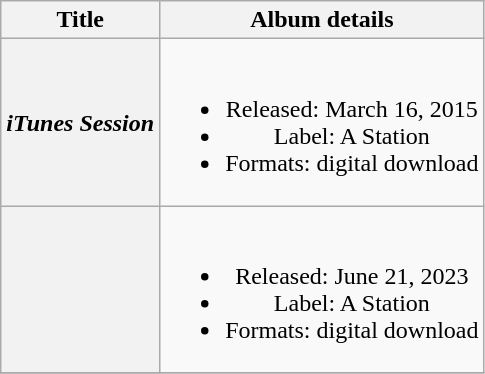<table class="wikitable plainrowheaders" style="text-align:center;">
<tr>
<th>Title</th>
<th>Album details</th>
</tr>
<tr>
<th scope="row"><em>iTunes Session</em></th>
<td><br><ul><li>Released: March 16, 2015</li><li>Label: A Station</li><li>Formats: digital download</li></ul></td>
</tr>
<tr>
<th scope="row"></th>
<td><br><ul><li>Released: June 21, 2023</li><li>Label: A Station</li><li>Formats: digital download</li></ul></td>
</tr>
<tr>
</tr>
</table>
